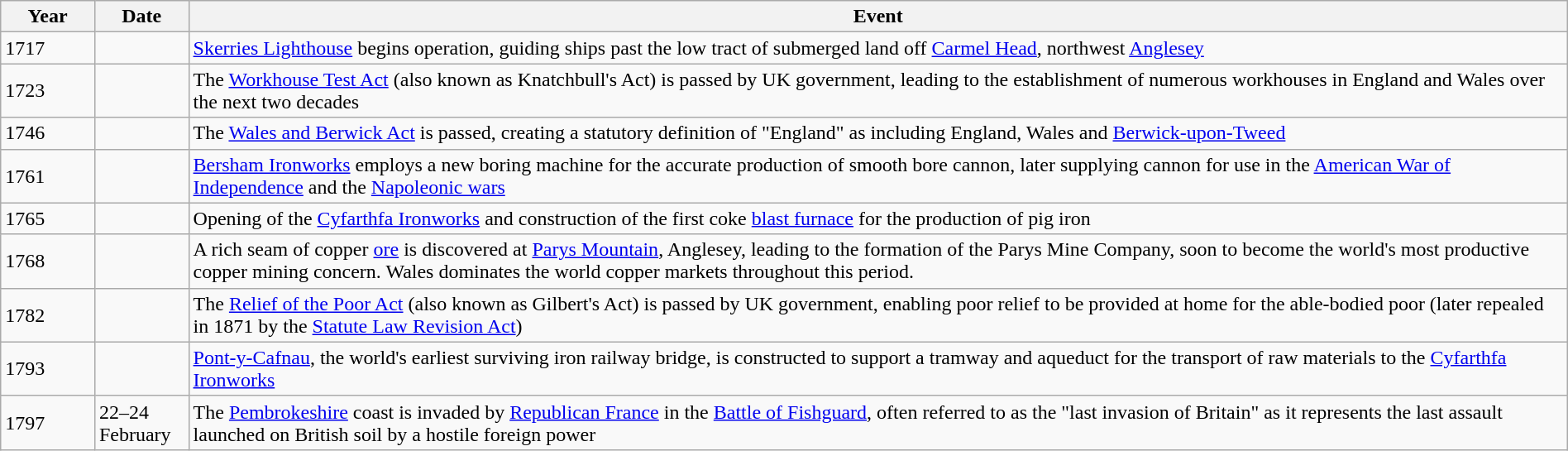<table class="wikitable" width="100%">
<tr>
<th style="width:6%">Year</th>
<th style="width:6%">Date</th>
<th>Event</th>
</tr>
<tr>
<td>1717</td>
<td></td>
<td><a href='#'>Skerries Lighthouse</a> begins operation, guiding ships past the low tract of submerged land off <a href='#'>Carmel Head</a>, northwest <a href='#'>Anglesey</a></td>
</tr>
<tr>
<td>1723</td>
<td></td>
<td>The <a href='#'>Workhouse Test Act</a> (also known as Knatchbull's Act) is passed by UK government, leading to the establishment of numerous workhouses in England and Wales over the next two decades</td>
</tr>
<tr>
<td>1746</td>
<td></td>
<td>The <a href='#'>Wales and Berwick Act</a> is passed, creating a statutory definition of "England" as including England, Wales and <a href='#'>Berwick-upon-Tweed</a></td>
</tr>
<tr>
<td>1761</td>
<td></td>
<td><a href='#'>Bersham Ironworks</a> employs a new boring machine for the accurate production of smooth bore cannon, later supplying cannon for use in the <a href='#'>American War of Independence</a> and the <a href='#'>Napoleonic wars</a></td>
</tr>
<tr>
<td>1765</td>
<td></td>
<td>Opening of the <a href='#'>Cyfarthfa Ironworks</a> and construction of the first coke <a href='#'>blast furnace</a> for the production of pig iron</td>
</tr>
<tr>
<td>1768</td>
<td></td>
<td>A rich seam of copper <a href='#'>ore</a> is discovered at <a href='#'>Parys Mountain</a>, Anglesey, leading to the formation of the Parys Mine Company, soon to become the world's most productive copper mining concern. Wales dominates the world copper markets throughout this period.</td>
</tr>
<tr>
<td>1782</td>
<td></td>
<td>The <a href='#'>Relief of the Poor Act</a> (also known as Gilbert's Act) is passed by UK government, enabling poor relief to be provided at home for the able-bodied poor (later repealed in 1871 by the <a href='#'>Statute Law Revision Act</a>)</td>
</tr>
<tr>
<td>1793</td>
<td></td>
<td><a href='#'>Pont-y-Cafnau</a>, the world's earliest surviving iron railway bridge, is constructed to support a tramway and aqueduct for the transport of raw materials to the <a href='#'>Cyfarthfa Ironworks</a></td>
</tr>
<tr>
<td>1797</td>
<td>22–24 February</td>
<td>The <a href='#'>Pembrokeshire</a> coast is invaded by <a href='#'>Republican France</a> in the <a href='#'>Battle of Fishguard</a>, often referred to as the "last invasion of Britain" as it represents the last assault launched on British soil by a hostile foreign power</td>
</tr>
</table>
